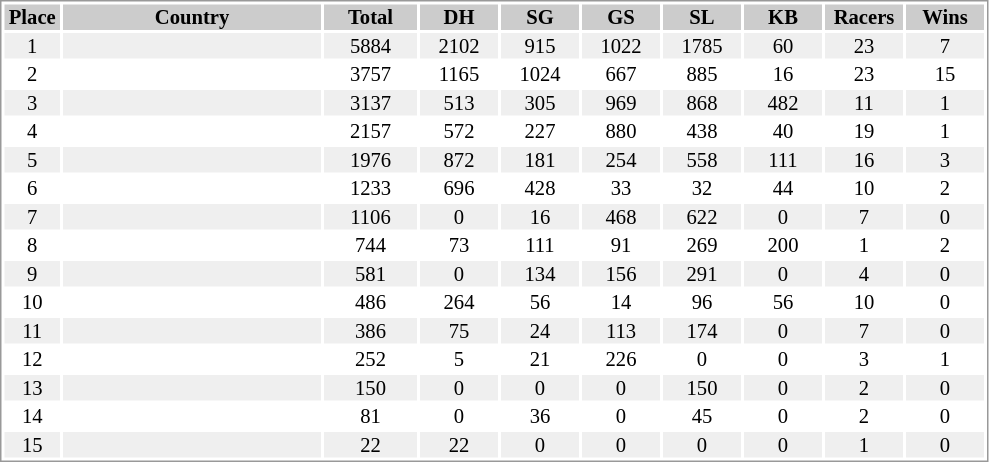<table border="0" style="border: 1px solid #999; background-color:#FFFFFF; text-align:center; font-size:86%; line-height:15px;">
<tr align="center" bgcolor="#CCCCCC">
<th width=35>Place</th>
<th width=170>Country</th>
<th width=60>Total</th>
<th width=50>DH</th>
<th width=50>SG</th>
<th width=50>GS</th>
<th width=50>SL</th>
<th width=50>KB</th>
<th width=50>Racers</th>
<th width=50>Wins</th>
</tr>
<tr bgcolor="#EFEFEF">
<td>1</td>
<td align="left"></td>
<td>5884</td>
<td>2102</td>
<td>915</td>
<td>1022</td>
<td>1785</td>
<td>60</td>
<td>23</td>
<td>7</td>
</tr>
<tr>
<td>2</td>
<td align="left"></td>
<td>3757</td>
<td>1165</td>
<td>1024</td>
<td>667</td>
<td>885</td>
<td>16</td>
<td>23</td>
<td>15</td>
</tr>
<tr bgcolor="#EFEFEF">
<td>3</td>
<td align="left"></td>
<td>3137</td>
<td>513</td>
<td>305</td>
<td>969</td>
<td>868</td>
<td>482</td>
<td>11</td>
<td>1</td>
</tr>
<tr>
<td>4</td>
<td align="left"></td>
<td>2157</td>
<td>572</td>
<td>227</td>
<td>880</td>
<td>438</td>
<td>40</td>
<td>19</td>
<td>1</td>
</tr>
<tr bgcolor="#EFEFEF">
<td>5</td>
<td align="left"></td>
<td>1976</td>
<td>872</td>
<td>181</td>
<td>254</td>
<td>558</td>
<td>111</td>
<td>16</td>
<td>3</td>
</tr>
<tr>
<td>6</td>
<td align="left"></td>
<td>1233</td>
<td>696</td>
<td>428</td>
<td>33</td>
<td>32</td>
<td>44</td>
<td>10</td>
<td>2</td>
</tr>
<tr bgcolor="#EFEFEF">
<td>7</td>
<td align="left"></td>
<td>1106</td>
<td>0</td>
<td>16</td>
<td>468</td>
<td>622</td>
<td>0</td>
<td>7</td>
<td>0</td>
</tr>
<tr>
<td>8</td>
<td align="left"></td>
<td>744</td>
<td>73</td>
<td>111</td>
<td>91</td>
<td>269</td>
<td>200</td>
<td>1</td>
<td>2</td>
</tr>
<tr bgcolor="#EFEFEF">
<td>9</td>
<td align="left"></td>
<td>581</td>
<td>0</td>
<td>134</td>
<td>156</td>
<td>291</td>
<td>0</td>
<td>4</td>
<td>0</td>
</tr>
<tr>
<td>10</td>
<td align="left"></td>
<td>486</td>
<td>264</td>
<td>56</td>
<td>14</td>
<td>96</td>
<td>56</td>
<td>10</td>
<td>0</td>
</tr>
<tr bgcolor="#EFEFEF">
<td>11</td>
<td align="left"></td>
<td>386</td>
<td>75</td>
<td>24</td>
<td>113</td>
<td>174</td>
<td>0</td>
<td>7</td>
<td>0</td>
</tr>
<tr>
<td>12</td>
<td align="left"></td>
<td>252</td>
<td>5</td>
<td>21</td>
<td>226</td>
<td>0</td>
<td>0</td>
<td>3</td>
<td>1</td>
</tr>
<tr bgcolor="#EFEFEF">
<td>13</td>
<td align="left"></td>
<td>150</td>
<td>0</td>
<td>0</td>
<td>0</td>
<td>150</td>
<td>0</td>
<td>2</td>
<td>0</td>
</tr>
<tr>
<td>14</td>
<td align="left"></td>
<td>81</td>
<td>0</td>
<td>36</td>
<td>0</td>
<td>45</td>
<td>0</td>
<td>2</td>
<td>0</td>
</tr>
<tr bgcolor="#EFEFEF">
<td>15</td>
<td align="left"></td>
<td>22</td>
<td>22</td>
<td>0</td>
<td>0</td>
<td>0</td>
<td>0</td>
<td>1</td>
<td>0</td>
</tr>
</table>
